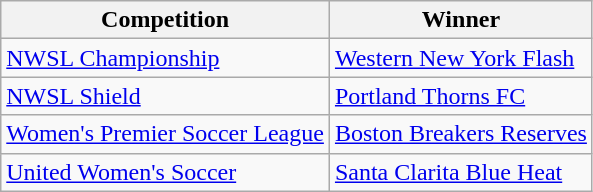<table class="wikitable">
<tr>
<th>Competition</th>
<th>Winner</th>
</tr>
<tr>
<td><a href='#'>NWSL Championship</a></td>
<td><a href='#'>Western New York Flash</a></td>
</tr>
<tr>
<td><a href='#'>NWSL Shield</a></td>
<td><a href='#'>Portland Thorns FC</a></td>
</tr>
<tr>
<td><a href='#'>Women's Premier Soccer League</a></td>
<td><a href='#'>Boston Breakers Reserves</a></td>
</tr>
<tr>
<td><a href='#'>United Women's Soccer</a></td>
<td><a href='#'>Santa Clarita Blue Heat</a></td>
</tr>
</table>
